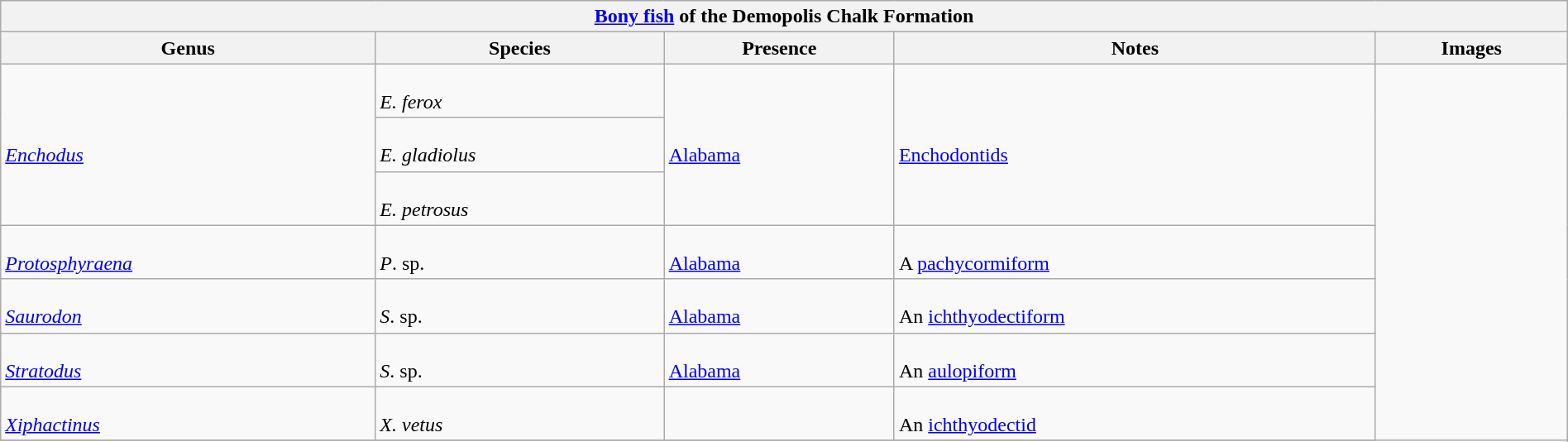<table class="wikitable" align="center" width="100%">
<tr>
<th colspan="5" align="center"><strong><a href='#'>Bony fish</a> of the Demopolis Chalk Formation</strong></th>
</tr>
<tr>
<th>Genus</th>
<th>Species</th>
<th>Presence</th>
<th>Notes</th>
<th>Images</th>
</tr>
<tr>
<td rowspan="3"><br><em><a href='#'>Enchodus</a></em></td>
<td><br><em>E. ferox</em></td>
<td rowspan="3"><br><a href='#'>Alabama</a></td>
<td rowspan="3"><br><a href='#'>Enchodontids</a></td>
<td rowspan="99"><br>

</td>
</tr>
<tr>
<td><br><em>E. gladiolus</em></td>
</tr>
<tr>
<td><br><em>E. petrosus</em></td>
</tr>
<tr>
<td><br><em><a href='#'>Protosphyraena</a></em></td>
<td><br><em>P</em>. sp.</td>
<td><br><a href='#'>Alabama</a></td>
<td><br>A <a href='#'>pachycormiform</a></td>
</tr>
<tr>
<td><br><em><a href='#'>Saurodon</a></em></td>
<td><br><em>S</em>. sp.</td>
<td><br><a href='#'>Alabama</a></td>
<td><br>An <a href='#'>ichthyodectiform</a></td>
</tr>
<tr>
<td><br><em><a href='#'>Stratodus</a></em></td>
<td><br><em>S</em>. sp.</td>
<td><br><a href='#'>Alabama</a></td>
<td><br>An <a href='#'>aulopiform</a></td>
</tr>
<tr>
<td><br><em><a href='#'>Xiphactinus</a></em></td>
<td><br><em>X. vetus</em></td>
<td></td>
<td><br>An <a href='#'>ichthyodectid</a></td>
</tr>
<tr>
</tr>
</table>
